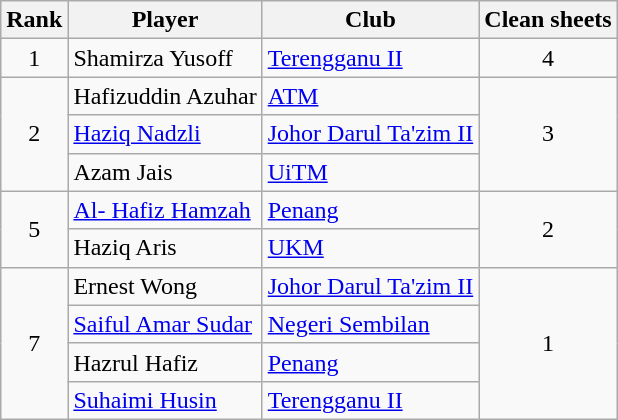<table class="wikitable">
<tr>
<th>Rank</th>
<th>Player</th>
<th>Club</th>
<th width=85>Clean sheets</th>
</tr>
<tr>
<td align=center rowspan=1>1</td>
<td align="left"> Shamirza Yusoff</td>
<td align="left"><a href='#'>Terengganu II</a></td>
<td align=center rowspan=1>4</td>
</tr>
<tr>
<td align=center rowspan=3>2</td>
<td align="left"> Hafizuddin Azuhar</td>
<td align="left"><a href='#'>ATM</a></td>
<td align=center rowspan=3>3</td>
</tr>
<tr>
<td align="left"> <a href='#'>Haziq Nadzli</a></td>
<td align="left"><a href='#'>Johor Darul Ta'zim II</a></td>
</tr>
<tr>
<td align="left"> Azam Jais</td>
<td align="left"><a href='#'>UiTM</a></td>
</tr>
<tr>
<td align=center rowspan=2>5</td>
<td align="left"> <a href='#'>Al- Hafiz Hamzah</a></td>
<td align="left"><a href='#'>Penang</a></td>
<td align=center rowspan=2>2</td>
</tr>
<tr>
<td align="left"> Haziq Aris</td>
<td align="left"><a href='#'>UKM</a></td>
</tr>
<tr>
<td align=center rowspan=6>7</td>
<td align="left"> Ernest Wong</td>
<td align="left"><a href='#'>Johor Darul Ta'zim II</a></td>
<td align=center rowspan=6>1</td>
</tr>
<tr>
<td align="left"> <a href='#'>Saiful Amar Sudar</a></td>
<td align="left"><a href='#'>Negeri Sembilan</a></td>
</tr>
<tr>
<td align="left"> Hazrul Hafiz</td>
<td align="left"><a href='#'>Penang</a></td>
</tr>
<tr>
<td align="left"> <a href='#'>Suhaimi Husin</a></td>
<td align="left"><a href='#'>Terengganu II</a></td>
</tr>
</table>
